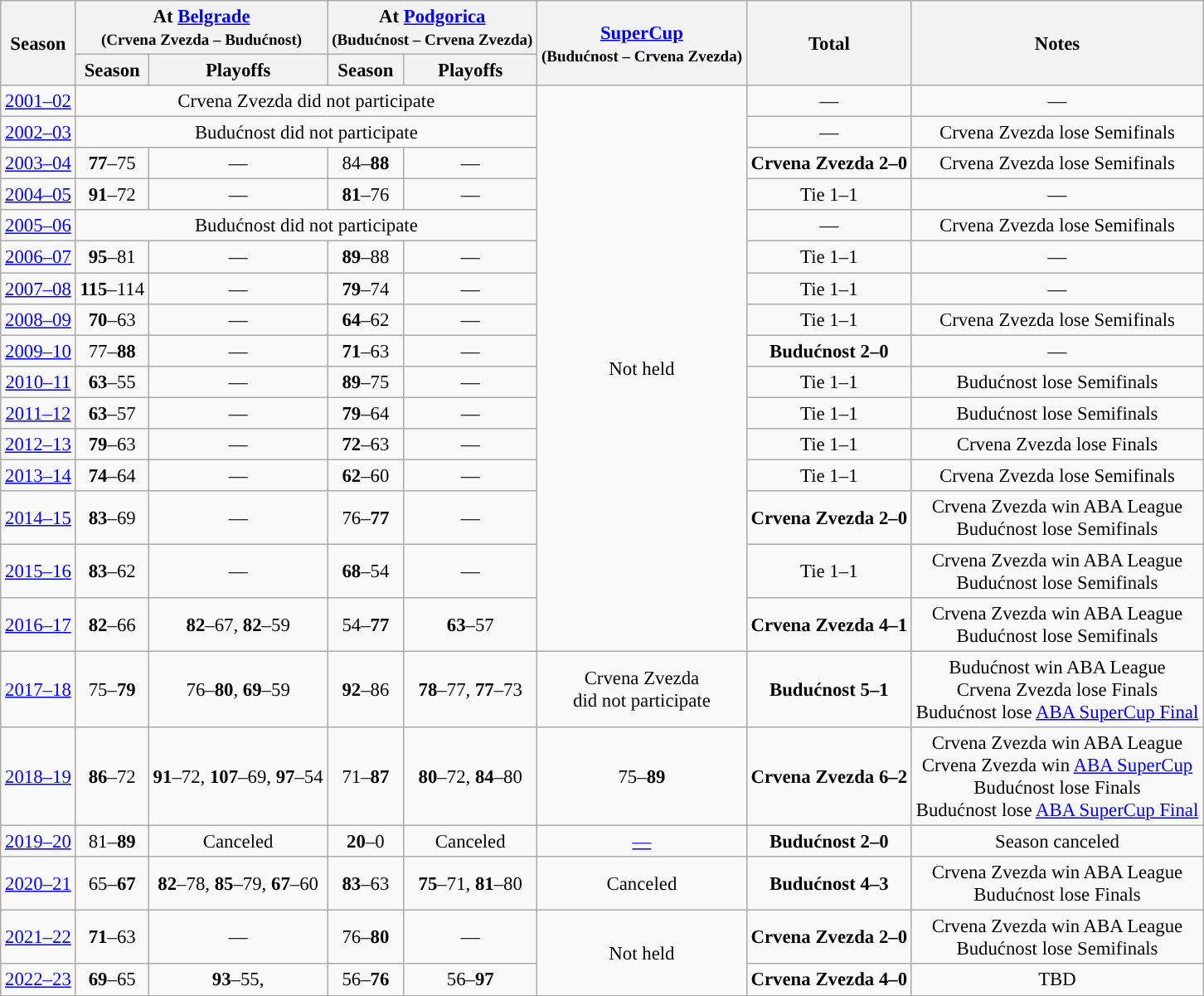<table class="wikitable" style="text-align: center; font-size:95%">
<tr>
<th rowspan=2>Season</th>
<th colspan=2>At <a href='#'>Belgrade</a><br><small>(Crvena Zvezda – Budućnost)</small></th>
<th colspan=2>At <a href='#'>Podgorica</a><br><small>(Budućnost – Crvena Zvezda)</small></th>
<th rowspan=2><a href='#'>SuperCup</a><br><small>(Budućnost – Crvena Zvezda)</small></th>
<th rowspan=2>Total</th>
<th rowspan=2>Notes</th>
</tr>
<tr>
<th>Season</th>
<th>Playoffs</th>
<th>Season</th>
<th>Playoffs</th>
</tr>
<tr>
<td><a href='#'>2001–02</a></td>
<td colspan=4 align="center">Crvena Zvezda did not participate</td>
<td rowspan=16>Not held</td>
<td>—</td>
<td>—</td>
</tr>
<tr>
<td><a href='#'>2002–03</a></td>
<td colspan=4 align="center">Budućnost did not participate</td>
<td>—</td>
<td>Crvena Zvezda lose Semifinals</td>
</tr>
<tr>
<td><a href='#'>2003–04</a></td>
<td><strong>77</strong>–75</td>
<td>—</td>
<td>84–<strong>88</strong></td>
<td>—</td>
<td><strong>Crvena Zvezda 2–0</strong></td>
<td>Crvena Zvezda lose Semifinals</td>
</tr>
<tr>
<td><a href='#'>2004–05</a></td>
<td><strong>91</strong>–72</td>
<td>—</td>
<td><strong>81</strong>–76</td>
<td>—</td>
<td>Tie 1–1</td>
<td>—</td>
</tr>
<tr>
<td><a href='#'>2005–06</a></td>
<td colspan=4 align="center">Budućnost did not participate</td>
<td>—</td>
<td>Crvena Zvezda lose Semifinals</td>
</tr>
<tr>
<td><a href='#'>2006–07</a></td>
<td><strong>95</strong>–81</td>
<td>—</td>
<td><strong>89</strong>–88</td>
<td>—</td>
<td>Tie 1–1</td>
<td>—</td>
</tr>
<tr>
<td><a href='#'>2007–08</a></td>
<td><strong>115</strong>–114</td>
<td>—</td>
<td><strong>79</strong>–74</td>
<td>—</td>
<td>Tie 1–1</td>
<td>—</td>
</tr>
<tr>
<td><a href='#'>2008–09</a></td>
<td><strong>70</strong>–63</td>
<td>—</td>
<td><strong>64</strong>–62</td>
<td>—</td>
<td>Tie 1–1</td>
<td>Crvena Zvezda lose Semifinals</td>
</tr>
<tr>
<td><a href='#'>2009–10</a></td>
<td>77–<strong>88</strong></td>
<td>—</td>
<td><strong>71</strong>–63</td>
<td>—</td>
<td><strong>Budućnost 2–0</strong></td>
<td>—</td>
</tr>
<tr>
<td><a href='#'>2010–11</a></td>
<td><strong>63</strong>–55</td>
<td>—</td>
<td><strong>89</strong>–75</td>
<td>—</td>
<td>Tie 1–1</td>
<td>Budućnost lose Semifinals</td>
</tr>
<tr>
<td><a href='#'>2011–12</a></td>
<td><strong>63</strong>–57</td>
<td>—</td>
<td><strong>79</strong>–64</td>
<td>—</td>
<td>Tie 1–1</td>
<td>Budućnost lose Semifinals</td>
</tr>
<tr>
<td><a href='#'>2012–13</a></td>
<td><strong>79</strong>–63</td>
<td>—</td>
<td><strong>72</strong>–63</td>
<td>—</td>
<td>Tie 1–1</td>
<td>Crvena Zvezda lose Finals</td>
</tr>
<tr>
<td><a href='#'>2013–14</a></td>
<td><strong>74</strong>–64</td>
<td>—</td>
<td><strong>62</strong>–60</td>
<td>—</td>
<td>Tie 1–1</td>
<td>Crvena Zvezda lose Semifinals</td>
</tr>
<tr>
<td><a href='#'>2014–15</a></td>
<td><strong>83</strong>–69</td>
<td>—</td>
<td>76–<strong>77</strong></td>
<td>—</td>
<td><strong>Crvena Zvezda 2–0</strong></td>
<td>Crvena Zvezda win ABA League<br>Budućnost lose Semifinals</td>
</tr>
<tr>
<td><a href='#'>2015–16</a></td>
<td><strong>83</strong>–62</td>
<td>—</td>
<td><strong>68</strong>–54</td>
<td>—</td>
<td>Tie 1–1</td>
<td>Crvena Zvezda win ABA League<br>Budućnost lose Semifinals</td>
</tr>
<tr>
<td><a href='#'>2016–17</a></td>
<td><strong>82</strong>–66</td>
<td><strong>82</strong>–67, <strong>82</strong>–59</td>
<td>54–<strong>77</strong></td>
<td><strong>63</strong>–57</td>
<td><strong>Crvena Zvezda 4–1</strong></td>
<td>Crvena Zvezda win ABA League<br>Budućnost lose Semifinals</td>
</tr>
<tr>
<td><a href='#'>2017–18</a></td>
<td>75–<strong>79</strong></td>
<td>76–<strong>80</strong>, <strong>69</strong>–59</td>
<td><strong>92</strong>–86</td>
<td><strong>78</strong>–77, <strong>77</strong>–73</td>
<td>Crvena Zvezda<br>did not participate</td>
<td><strong>Budućnost 5–1</strong></td>
<td>Budućnost win ABA League<br>Crvena Zvezda lose Finals<br>Budućnost lose <a href='#'>ABA SuperCup Final</a></td>
</tr>
<tr>
<td><a href='#'>2018–19</a></td>
<td><strong>86</strong>–72</td>
<td><strong>91</strong>–72, <strong>107</strong>–69, <strong>97</strong>–54</td>
<td>71–<strong>87</strong></td>
<td><strong>80</strong>–72, <strong>84</strong>–80</td>
<td>75–<strong>89</strong></td>
<td><strong>Crvena Zvezda 6–2</strong></td>
<td>Crvena Zvezda win ABA League<br>Crvena Zvezda win <a href='#'>ABA SuperCup</a><br>Budućnost lose Finals<br>Budućnost lose <a href='#'>ABA SuperCup Final</a></td>
</tr>
<tr>
<td><a href='#'>2019–20</a></td>
<td>81–<strong>89</strong></td>
<td>Canceled</td>
<td><strong>20</strong>–0</td>
<td>Canceled</td>
<td><a href='#'>—</a></td>
<td><strong>Budućnost 2–0</strong></td>
<td>Season canceled</td>
</tr>
<tr>
<td><a href='#'>2020–21</a></td>
<td>65–<strong>67</strong></td>
<td><strong>82</strong>–78, <strong>85</strong>–79, <strong>67</strong>–60</td>
<td><strong>83</strong>–63</td>
<td><strong>75</strong>–71, <strong>81</strong>–80</td>
<td>Canceled</td>
<td><strong>Budućnost 4–3</strong></td>
<td>Crvena Zvezda win ABA League<br>Budućnost lose Finals</td>
</tr>
<tr>
<td><a href='#'>2021–22</a></td>
<td><strong>71</strong>–63</td>
<td>—</td>
<td>76–<strong>80</strong></td>
<td>—</td>
<td rowspan=2>Not held</td>
<td><strong>Crvena Zvezda 2–0</strong></td>
<td>Crvena Zvezda win ABA League<br>Budućnost lose Semifinals</td>
</tr>
<tr>
<td><a href='#'>2022–23</a></td>
<td><strong>69</strong>–65</td>
<td><strong>93</strong>–55,</td>
<td>56–<strong>76</strong></td>
<td>56–<strong>97</strong></td>
<td><strong>Crvena Zvezda 4–0</strong></td>
<td>TBD</td>
</tr>
<tr>
</tr>
</table>
